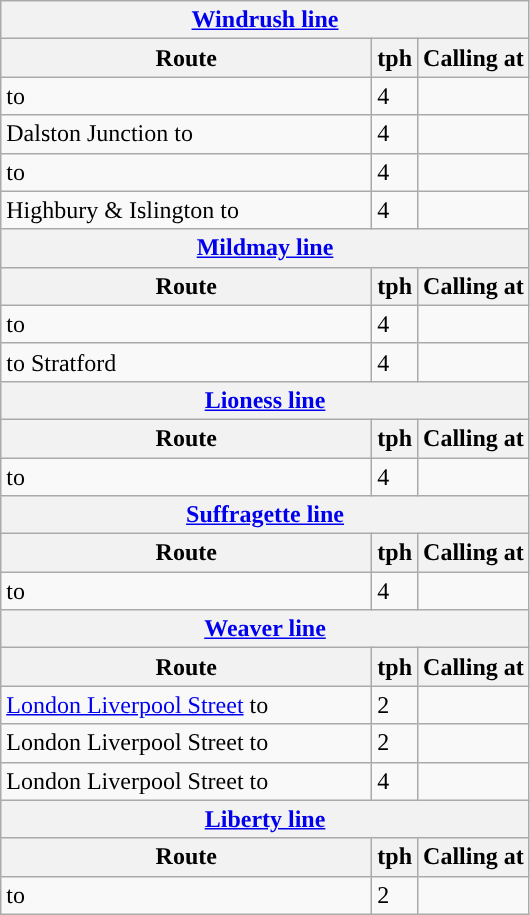<table class="wikitable">
<tr>
<th colspan="3" style="border-color:#"><a href='#'>Windrush line</a></th>
</tr>
<tr>
<th width=240>Route</th>
<th>tph</th>
<th>Calling at</th>
</tr>
<tr>
<td> to </td>
<td>4</td>
<td></td>
</tr>
<tr>
<td>Dalston Junction to </td>
<td>4</td>
<td></td>
</tr>
<tr>
<td> to </td>
<td>4</td>
<td></td>
</tr>
<tr>
<td>Highbury & Islington to </td>
<td>4</td>
<td></td>
</tr>
<tr>
<th colspan="3" style="border-color:#"><a href='#'>Mildmay line</a></th>
</tr>
<tr>
<th>Route</th>
<th>tph</th>
<th>Calling at</th>
</tr>
<tr>
<td> to </td>
<td>4</td>
<td></td>
</tr>
<tr>
<td> to Stratford</td>
<td>4</td>
<td></td>
</tr>
<tr>
<th colspan="3" style="border-color:#"><a href='#'>Lioness line</a></th>
</tr>
<tr>
<th>Route</th>
<th>tph</th>
<th>Calling at</th>
</tr>
<tr>
<td> to </td>
<td>4</td>
<td></td>
</tr>
<tr>
<th colspan="3" style="border-color:#"><a href='#'>Suffragette line</a></th>
</tr>
<tr>
<th>Route</th>
<th>tph</th>
<th>Calling at</th>
</tr>
<tr>
<td> to </td>
<td>4</td>
<td></td>
</tr>
<tr>
<th colspan="3" style="border-color:#"><a href='#'>Weaver line</a></th>
</tr>
<tr>
<th>Route</th>
<th>tph</th>
<th>Calling at</th>
</tr>
<tr>
<td><a href='#'>London Liverpool Street</a> to </td>
<td>2</td>
<td></td>
</tr>
<tr>
<td>London Liverpool Street to </td>
<td>2</td>
<td></td>
</tr>
<tr>
<td>London Liverpool Street to </td>
<td>4</td>
<td></td>
</tr>
<tr>
<th colspan="3" style="border-color:#"><a href='#'>Liberty line</a></th>
</tr>
<tr>
<th>Route</th>
<th>tph</th>
<th>Calling at</th>
</tr>
<tr>
<td> to </td>
<td>2</td>
<td></td>
</tr>
</table>
